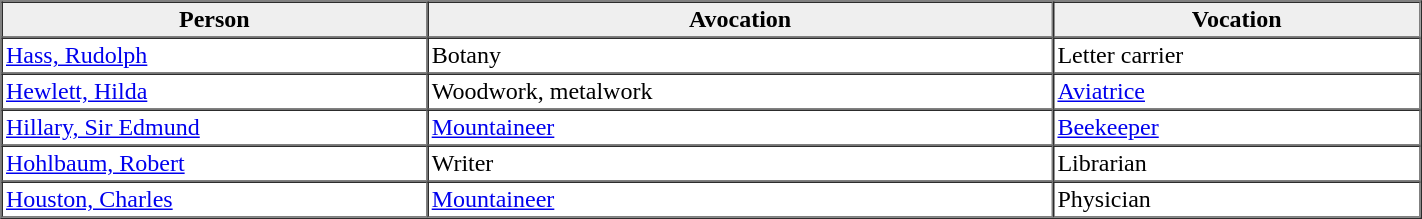<table border=1 cellpadding=2 cellspacing=0 width=75%>
<tr style="background:#efefef">
<th width=30%>Person</th>
<th>Avocation</th>
<th>Vocation</th>
</tr>
<tr>
<td><a href='#'>Hass, Rudolph</a></td>
<td>Botany</td>
<td>Letter carrier</td>
</tr>
<tr>
<td><a href='#'>Hewlett, Hilda</a></td>
<td>Woodwork, metalwork</td>
<td><a href='#'>Aviatrice</a></td>
</tr>
<tr>
<td><a href='#'>Hillary, Sir Edmund</a></td>
<td><a href='#'>Mountaineer</a></td>
<td><a href='#'>Beekeeper</a></td>
</tr>
<tr>
<td><a href='#'>Hohlbaum, Robert</a></td>
<td>Writer</td>
<td>Librarian</td>
</tr>
<tr>
<td><a href='#'>Houston, Charles</a></td>
<td><a href='#'>Mountaineer</a></td>
<td>Physician</td>
</tr>
</table>
